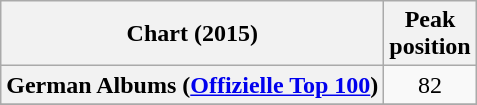<table class="wikitable sortable plainrowheaders">
<tr>
<th>Chart (2015)</th>
<th>Peak<br>position</th>
</tr>
<tr>
<th scope="row">German Albums (<a href='#'>Offizielle Top 100</a>)</th>
<td style="text-align:center;">82</td>
</tr>
<tr>
</tr>
</table>
